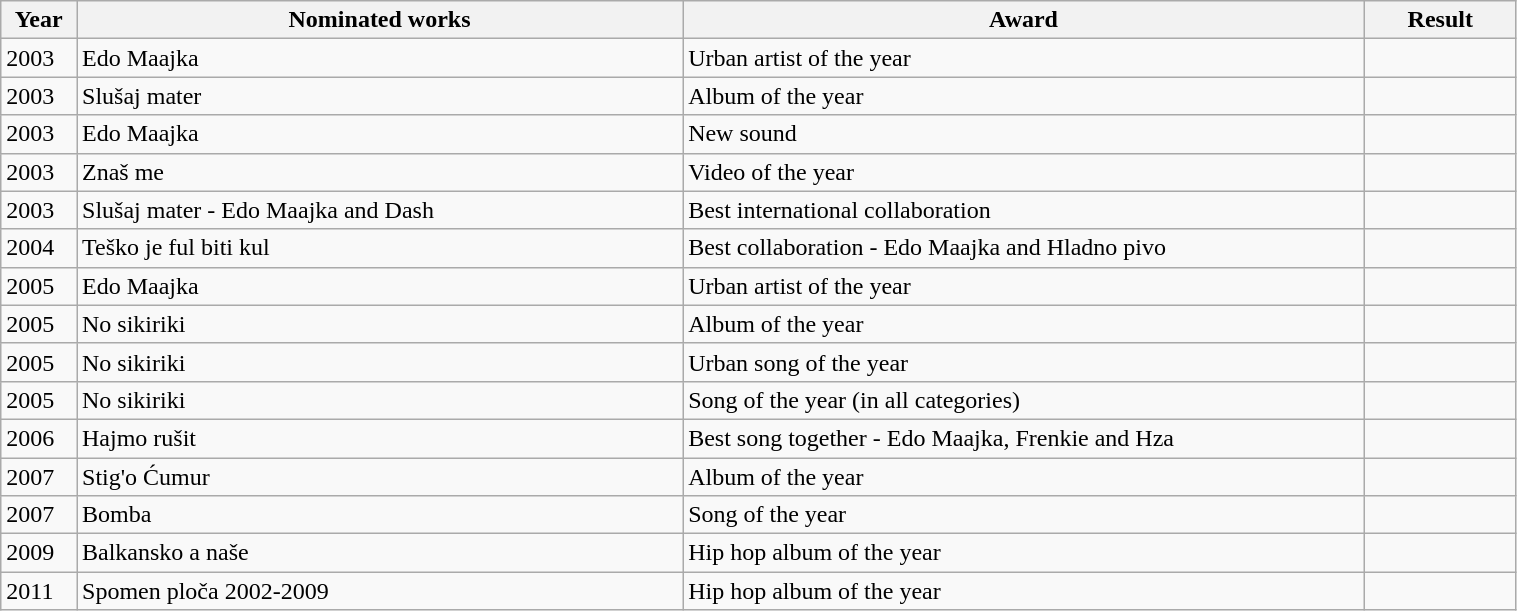<table class="wikitable" width=80%>
<tr>
<th width=5%>Year</th>
<th width=40%>Nominated works</th>
<th width=45%>Award</th>
<th width=10%>Result</th>
</tr>
<tr>
<td>2003</td>
<td>Edo Maajka</td>
<td>Urban artist of the year</td>
<td></td>
</tr>
<tr>
<td>2003</td>
<td>Slušaj mater</td>
<td>Album of the year</td>
<td></td>
</tr>
<tr>
<td>2003</td>
<td>Edo Maajka</td>
<td>New sound</td>
<td></td>
</tr>
<tr>
<td>2003</td>
<td>Znaš me</td>
<td>Video of the year</td>
<td></td>
</tr>
<tr>
<td>2003</td>
<td>Slušaj mater - Edo Maajka and Dash</td>
<td>Best international collaboration</td>
<td></td>
</tr>
<tr>
<td>2004</td>
<td>Teško je ful biti kul</td>
<td>Best collaboration - Edo Maajka and Hladno pivo</td>
<td></td>
</tr>
<tr>
<td>2005</td>
<td>Edo Maajka</td>
<td>Urban artist of the year</td>
<td></td>
</tr>
<tr>
<td>2005</td>
<td>No sikiriki</td>
<td>Album of the year</td>
<td></td>
</tr>
<tr>
<td>2005</td>
<td>No sikiriki</td>
<td>Urban song of the year</td>
<td></td>
</tr>
<tr>
<td>2005</td>
<td>No sikiriki</td>
<td>Song of the year (in all categories)</td>
<td></td>
</tr>
<tr>
<td>2006</td>
<td>Hajmo rušit</td>
<td>Best song together - Edo Maajka, Frenkie and Hza</td>
<td></td>
</tr>
<tr>
<td>2007</td>
<td>Stig'o Ćumur</td>
<td>Album of the year</td>
<td></td>
</tr>
<tr>
<td>2007</td>
<td>Bomba</td>
<td>Song of the year</td>
<td></td>
</tr>
<tr>
<td>2009</td>
<td>Balkansko a naše</td>
<td>Hip hop album of the year</td>
<td></td>
</tr>
<tr>
<td>2011</td>
<td>Spomen ploča 2002-2009</td>
<td>Hip hop album of the year</td>
<td></td>
</tr>
</table>
